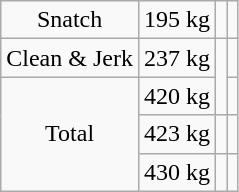<table class = "wikitable" style="text-align:center;">
<tr>
<td>Snatch</td>
<td>195 kg</td>
<td align=left></td>
<td></td>
</tr>
<tr>
<td>Clean & Jerk</td>
<td>237 kg</td>
<td align=left rowspan=2></td>
<td></td>
</tr>
<tr>
<td rowspan=3>Total</td>
<td>420 kg</td>
<td></td>
</tr>
<tr>
<td>423 kg</td>
<td align=left></td>
<td></td>
</tr>
<tr>
<td>430 kg</td>
<td align=left></td>
<td></td>
</tr>
</table>
